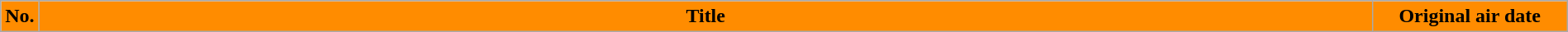<table class="wikitable plainrowheaders" style="width:100%; margin:auto; background:#FFFFFF;">
<tr>
<th style="background-color:#FF8C00;" width="20">No.</th>
<th style="background-color:#FF8C00;">Title</th>
<th style="background-color:#FF8C00;" width="150">Original air date<br>



</th>
</tr>
</table>
